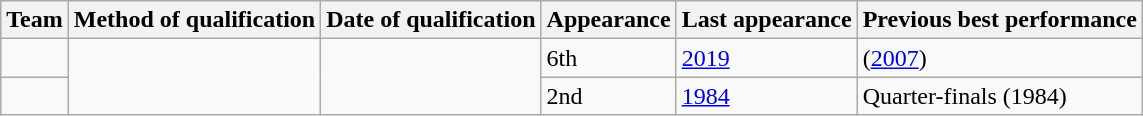<table class="wikitable sortable">
<tr>
<th>Team</th>
<th>Method of qualification</th>
<th>Date of qualification</th>
<th data-sort-type="number">Appearance</th>
<th>Last appearance</th>
<th>Previous best performance</th>
</tr>
<tr>
<td></td>
<td rowspan="2"></td>
<td rowspan="2"></td>
<td>6th</td>
<td><a href='#'>2019</a></td>
<td> (<a href='#'>2007</a>)</td>
</tr>
<tr>
<td></td>
<td>2nd</td>
<td><a href='#'>1984</a></td>
<td>Quarter-finals (1984)</td>
</tr>
</table>
